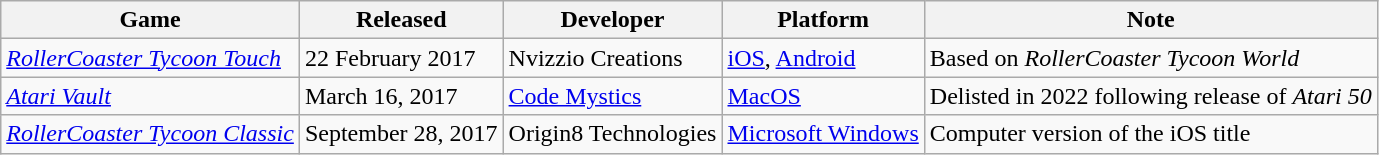<table class="wikitable sortable">
<tr>
<th>Game</th>
<th>Released</th>
<th>Developer</th>
<th>Platform</th>
<th>Note</th>
</tr>
<tr>
<td><em><a href='#'>RollerCoaster Tycoon Touch</a></em></td>
<td>22 February 2017</td>
<td>Nvizzio Creations</td>
<td><a href='#'>iOS</a>, <a href='#'>Android</a></td>
<td>Based on <em>RollerCoaster Tycoon World</em></td>
</tr>
<tr>
<td><em><a href='#'>Atari Vault</a></em></td>
<td>March 16, 2017</td>
<td><a href='#'>Code Mystics</a></td>
<td><a href='#'>MacOS</a></td>
<td>Delisted in 2022 following release of <em>Atari 50</em></td>
</tr>
<tr>
<td><em><a href='#'>RollerCoaster Tycoon Classic</a></em></td>
<td>September 28, 2017</td>
<td>Origin8 Technologies</td>
<td><a href='#'>Microsoft Windows</a></td>
<td>Computer version of the iOS title</td>
</tr>
</table>
